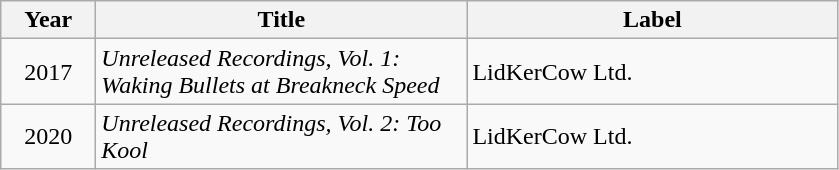<table class="wikitable">
<tr>
<th style="width:3.5em;">Year</th>
<th style="width:15em;">Title</th>
<th style="width:15em;">Label</th>
</tr>
<tr>
<td style="text-align:center;">2017</td>
<td><em>Unreleased Recordings, Vol. 1: Waking Bullets at Breakneck Speed</em></td>
<td>LidKerCow Ltd.</td>
</tr>
<tr>
<td style="text-align:center;">2020</td>
<td><em>Unreleased Recordings, Vol. 2: Too Kool</em></td>
<td>LidKerCow Ltd.</td>
</tr>
</table>
